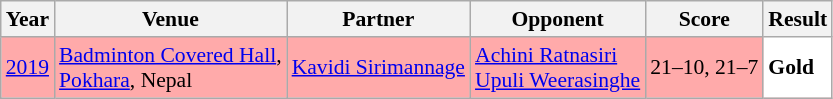<table class="sortable wikitable" style="font-size: 90%;">
<tr>
<th>Year</th>
<th>Venue</th>
<th>Partner</th>
<th>Opponent</th>
<th>Score</th>
<th>Result</th>
</tr>
<tr style="background:#FFAAAA">
<td align="center"><a href='#'>2019</a></td>
<td align="left"><a href='#'>Badminton Covered Hall</a>,<br><a href='#'>Pokhara</a>, Nepal</td>
<td align="left"> <a href='#'>Kavidi Sirimannage</a></td>
<td align="left"> <a href='#'>Achini Ratnasiri</a><br> <a href='#'>Upuli Weerasinghe</a></td>
<td align="left">21–10, 21–7</td>
<td style="text-align:left; background:white"> <strong>Gold</strong></td>
</tr>
</table>
